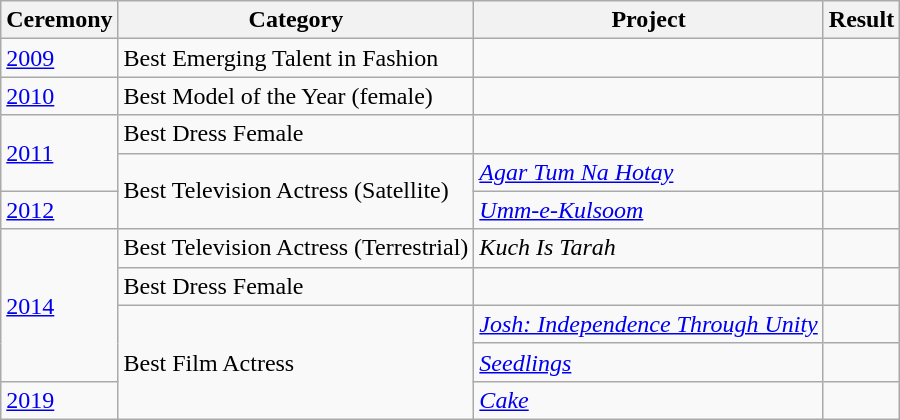<table class="wikitable style">
<tr>
<th>Ceremony</th>
<th>Category</th>
<th>Project</th>
<th>Result</th>
</tr>
<tr>
<td><a href='#'>2009</a></td>
<td>Best Emerging Talent in Fashion</td>
<td></td>
<td></td>
</tr>
<tr>
<td><a href='#'>2010</a></td>
<td>Best Model of the Year (female)</td>
<td></td>
<td></td>
</tr>
<tr>
<td rowspan="2"><a href='#'>2011</a></td>
<td>Best Dress Female</td>
<td></td>
<td></td>
</tr>
<tr>
<td rowspan="2">Best Television Actress (Satellite)</td>
<td><em><a href='#'>Agar Tum Na Hotay</a></em></td>
<td></td>
</tr>
<tr>
<td><a href='#'>2012</a></td>
<td><em><a href='#'>Umm-e-Kulsoom</a></em></td>
<td></td>
</tr>
<tr>
<td rowspan="4"><a href='#'>2014</a></td>
<td>Best Television Actress (Terrestrial)</td>
<td><em>Kuch Is Tarah</em></td>
<td></td>
</tr>
<tr>
<td>Best Dress Female</td>
<td></td>
<td></td>
</tr>
<tr>
<td Rowspan="3">Best Film Actress</td>
<td><em><a href='#'>Josh: Independence Through Unity</a></em></td>
<td></td>
</tr>
<tr>
<td><em><a href='#'>Seedlings</a></em></td>
<td></td>
</tr>
<tr>
<td><a href='#'>2019</a></td>
<td><em><a href='#'>Cake</a></em></td>
<td></td>
</tr>
</table>
